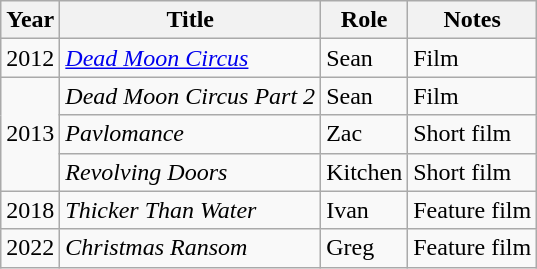<table class="wikitable sortable">
<tr>
<th>Year</th>
<th>Title</th>
<th>Role</th>
<th>Notes</th>
</tr>
<tr>
<td>2012</td>
<td><em><a href='#'>Dead Moon Circus</a></em></td>
<td>Sean</td>
<td>Film</td>
</tr>
<tr>
<td rowspan="3">2013</td>
<td><em>Dead Moon Circus Part 2</em></td>
<td>Sean</td>
<td>Film</td>
</tr>
<tr>
<td><em>Pavlomance</em></td>
<td>Zac</td>
<td>Short film</td>
</tr>
<tr>
<td><em>Revolving Doors</em></td>
<td>Kitchen</td>
<td>Short film</td>
</tr>
<tr>
<td>2018</td>
<td><em>Thicker Than Water</em></td>
<td>Ivan</td>
<td>Feature film</td>
</tr>
<tr>
<td>2022</td>
<td><em>Christmas Ransom</em></td>
<td>Greg</td>
<td>Feature film</td>
</tr>
</table>
